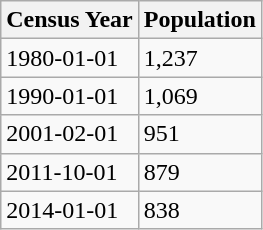<table class="wikitable">
<tr>
<th>Census Year</th>
<th>Population</th>
</tr>
<tr>
<td>1980-01-01</td>
<td>1,237</td>
</tr>
<tr>
<td>1990-01-01</td>
<td>1,069</td>
</tr>
<tr>
<td>2001-02-01</td>
<td>951</td>
</tr>
<tr>
<td>2011-10-01</td>
<td>879</td>
</tr>
<tr>
<td>2014-01-01</td>
<td>838</td>
</tr>
</table>
